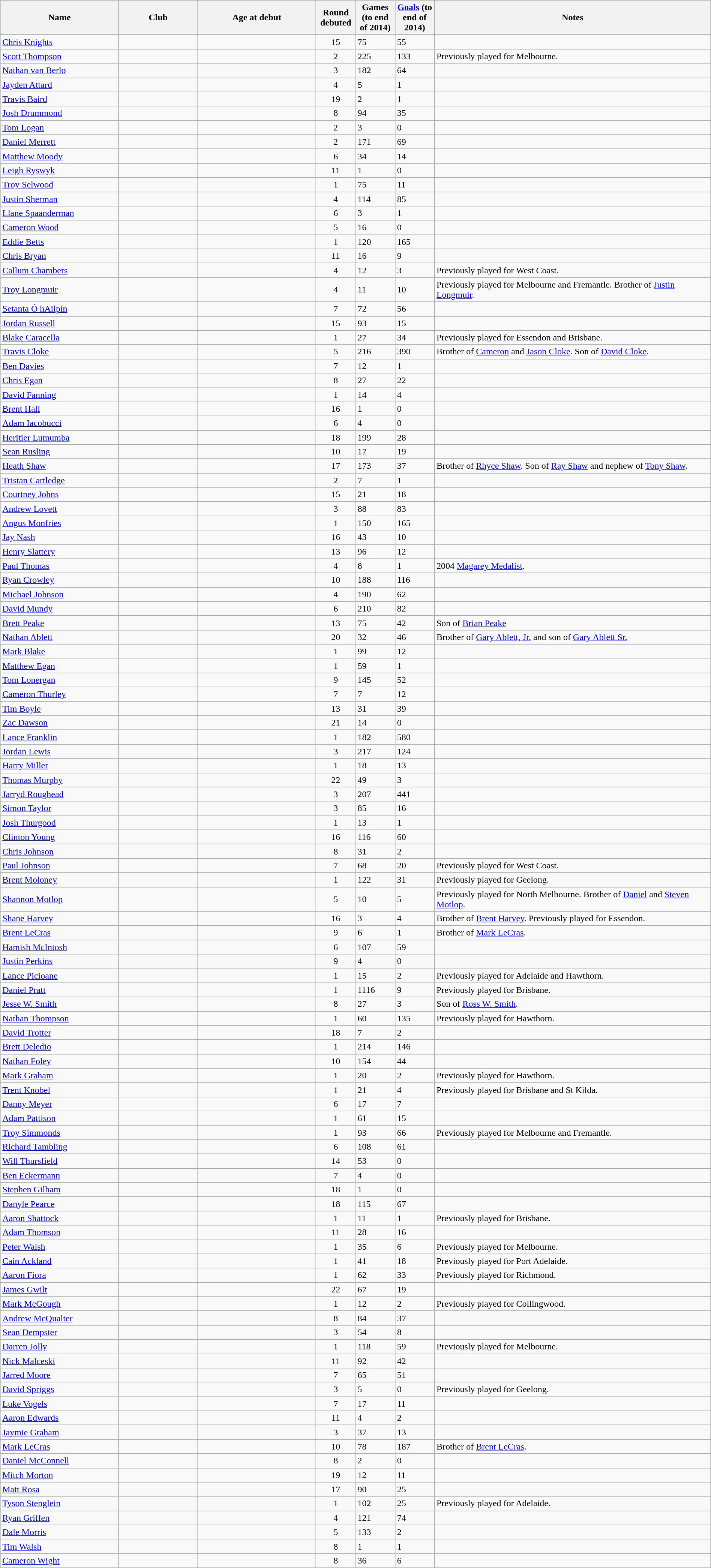<table class="wikitable sortable" style="width:100%;">
<tr style="background:#efefef;">
<th style="width:15%;">Name</th>
<th style="width:10%;">Club</th>
<th style="width:15%;">Age at debut</th>
<th width=5%>Round debuted</th>
<th width=5%>Games (to end of 2014)</th>
<th width=5%><a href='#'>Goals</a> (to end of 2014)</th>
<th style="width:35%;">Notes</th>
</tr>
<tr>
<td><a href='#'>Chris Knights</a></td>
<td></td>
<td></td>
<td style="text-align:center;">15</td>
<td>75</td>
<td>55</td>
<td></td>
</tr>
<tr>
<td><a href='#'>Scott Thompson</a></td>
<td></td>
<td></td>
<td style="text-align:center;">2</td>
<td>225</td>
<td>133</td>
<td>Previously played for Melbourne.</td>
</tr>
<tr>
<td><a href='#'>Nathan van Berlo</a></td>
<td></td>
<td></td>
<td style="text-align:center;">3</td>
<td>182</td>
<td>64</td>
<td></td>
</tr>
<tr>
<td><a href='#'>Jayden Attard</a></td>
<td></td>
<td></td>
<td style="text-align:center;">4</td>
<td>5</td>
<td>1</td>
<td></td>
</tr>
<tr>
<td><a href='#'>Travis Baird</a></td>
<td></td>
<td></td>
<td style="text-align:center;">19</td>
<td>2</td>
<td>1</td>
<td></td>
</tr>
<tr>
<td><a href='#'>Josh Drummond</a></td>
<td></td>
<td></td>
<td style="text-align:center;">8</td>
<td>94</td>
<td>35</td>
<td></td>
</tr>
<tr>
<td><a href='#'>Tom Logan</a></td>
<td></td>
<td></td>
<td style="text-align:center;">2</td>
<td>3</td>
<td>0</td>
<td></td>
</tr>
<tr>
<td><a href='#'>Daniel Merrett</a></td>
<td></td>
<td></td>
<td style="text-align:center;">2</td>
<td>171</td>
<td>69</td>
<td></td>
</tr>
<tr>
<td><a href='#'>Matthew Moody</a></td>
<td></td>
<td></td>
<td style="text-align:center;">6</td>
<td>34</td>
<td>14</td>
<td></td>
</tr>
<tr>
<td><a href='#'>Leigh Ryswyk</a></td>
<td></td>
<td></td>
<td style="text-align:center;">11</td>
<td>1</td>
<td>0</td>
<td></td>
</tr>
<tr>
<td><a href='#'>Troy Selwood</a></td>
<td></td>
<td></td>
<td style="text-align:center;">1</td>
<td>75</td>
<td>11</td>
<td></td>
</tr>
<tr>
<td><a href='#'>Justin Sherman</a></td>
<td></td>
<td></td>
<td style="text-align:center;">4</td>
<td>114</td>
<td>85</td>
<td></td>
</tr>
<tr>
<td><a href='#'>Llane Spaanderman</a></td>
<td></td>
<td></td>
<td style="text-align:center;">6</td>
<td>3</td>
<td>1</td>
<td></td>
</tr>
<tr>
<td><a href='#'>Cameron Wood</a></td>
<td></td>
<td></td>
<td style="text-align:center;">5</td>
<td>16</td>
<td>0</td>
<td></td>
</tr>
<tr>
<td><a href='#'>Eddie Betts</a></td>
<td></td>
<td></td>
<td style="text-align:center;">1</td>
<td>120</td>
<td>165</td>
<td></td>
</tr>
<tr>
<td><a href='#'>Chris Bryan</a></td>
<td></td>
<td></td>
<td style="text-align:center;">11</td>
<td>16</td>
<td>9</td>
<td></td>
</tr>
<tr>
<td><a href='#'>Callum Chambers</a></td>
<td></td>
<td></td>
<td style="text-align:center;">4</td>
<td>12</td>
<td>3</td>
<td>Previously played for West Coast.</td>
</tr>
<tr>
<td><a href='#'>Troy Longmuir</a></td>
<td></td>
<td></td>
<td style="text-align:center;">4</td>
<td>11</td>
<td>10</td>
<td>Previously played for Melbourne and Fremantle. Brother of <a href='#'>Justin Longmuir</a>.</td>
</tr>
<tr>
<td><a href='#'>Setanta Ó hAilpín</a></td>
<td></td>
<td></td>
<td style="text-align:center;">7</td>
<td>72</td>
<td>56</td>
<td></td>
</tr>
<tr>
<td><a href='#'>Jordan Russell</a></td>
<td></td>
<td></td>
<td style="text-align:center;">15</td>
<td>93</td>
<td>15</td>
<td></td>
</tr>
<tr>
<td><a href='#'>Blake Caracella</a></td>
<td></td>
<td></td>
<td style="text-align:center;">1</td>
<td>27</td>
<td>34</td>
<td>Previously played for Essendon and Brisbane.</td>
</tr>
<tr>
<td><a href='#'>Travis Cloke</a></td>
<td></td>
<td></td>
<td style="text-align:center;">5</td>
<td>216</td>
<td>390</td>
<td>Brother of <a href='#'>Cameron</a> and <a href='#'>Jason Cloke</a>. Son of <a href='#'>David Cloke</a>.</td>
</tr>
<tr>
<td><a href='#'>Ben Davies</a></td>
<td></td>
<td></td>
<td style="text-align:center;">7</td>
<td>12</td>
<td>1</td>
<td></td>
</tr>
<tr>
<td><a href='#'>Chris Egan</a></td>
<td></td>
<td></td>
<td style="text-align:center;">8</td>
<td>27</td>
<td>22</td>
<td></td>
</tr>
<tr>
<td><a href='#'>David Fanning</a></td>
<td></td>
<td></td>
<td style="text-align:center;">1</td>
<td>14</td>
<td>4</td>
<td></td>
</tr>
<tr>
<td><a href='#'>Brent Hall</a></td>
<td></td>
<td></td>
<td style="text-align:center;">16</td>
<td>1</td>
<td>0</td>
<td></td>
</tr>
<tr>
<td><a href='#'>Adam Iacobucci</a></td>
<td></td>
<td></td>
<td style="text-align:center;">6</td>
<td>4</td>
<td>0</td>
<td></td>
</tr>
<tr>
<td><a href='#'>Heritier Lumumba</a></td>
<td></td>
<td></td>
<td style="text-align:center;">18</td>
<td>199</td>
<td>28</td>
<td></td>
</tr>
<tr>
<td><a href='#'>Sean Rusling</a></td>
<td></td>
<td></td>
<td style="text-align:center;">10</td>
<td>17</td>
<td>19</td>
<td></td>
</tr>
<tr>
<td><a href='#'>Heath Shaw</a></td>
<td></td>
<td></td>
<td style="text-align:center;">17</td>
<td>173</td>
<td>37</td>
<td>Brother of <a href='#'>Rhyce Shaw</a>. Son of <a href='#'>Ray Shaw</a> and nephew of <a href='#'>Tony Shaw</a>.</td>
</tr>
<tr>
<td><a href='#'>Tristan Cartledge</a></td>
<td></td>
<td></td>
<td style="text-align:center;">2</td>
<td>7</td>
<td>1</td>
<td></td>
</tr>
<tr>
<td><a href='#'>Courtney Johns</a></td>
<td></td>
<td></td>
<td style="text-align:center;">15</td>
<td>21</td>
<td>18</td>
<td></td>
</tr>
<tr>
<td><a href='#'>Andrew Lovett</a></td>
<td></td>
<td></td>
<td style="text-align:center;">3</td>
<td>88</td>
<td>83</td>
<td></td>
</tr>
<tr>
<td><a href='#'>Angus Monfries</a></td>
<td></td>
<td></td>
<td style="text-align:center;">1</td>
<td>150</td>
<td>165</td>
<td></td>
</tr>
<tr>
<td><a href='#'>Jay Nash</a></td>
<td></td>
<td></td>
<td style="text-align:center;">16</td>
<td>43</td>
<td>10</td>
<td></td>
</tr>
<tr>
<td><a href='#'>Henry Slattery</a></td>
<td></td>
<td></td>
<td style="text-align:center;">13</td>
<td>96</td>
<td>12</td>
<td></td>
</tr>
<tr>
<td><a href='#'>Paul Thomas</a></td>
<td></td>
<td></td>
<td style="text-align:center;">4</td>
<td>8</td>
<td>1</td>
<td>2004 <a href='#'>Magarey Medalist</a>.</td>
</tr>
<tr>
<td><a href='#'>Ryan Crowley</a></td>
<td></td>
<td></td>
<td style="text-align:center;">10</td>
<td>188</td>
<td>116</td>
<td></td>
</tr>
<tr>
<td><a href='#'>Michael Johnson</a></td>
<td></td>
<td></td>
<td style="text-align:center;">4</td>
<td>190</td>
<td>62</td>
<td></td>
</tr>
<tr>
<td><a href='#'>David Mundy</a></td>
<td></td>
<td></td>
<td style="text-align:center;">6</td>
<td>210</td>
<td>82</td>
<td></td>
</tr>
<tr>
<td><a href='#'>Brett Peake</a></td>
<td></td>
<td></td>
<td style="text-align:center;">13</td>
<td>75</td>
<td>42</td>
<td>Son of <a href='#'>Brian Peake</a></td>
</tr>
<tr>
<td><a href='#'>Nathan Ablett</a></td>
<td></td>
<td></td>
<td style="text-align:center;">20</td>
<td>32</td>
<td>46</td>
<td>Brother of <a href='#'>Gary Ablett, Jr.</a> and son of <a href='#'>Gary Ablett Sr.</a></td>
</tr>
<tr>
<td><a href='#'>Mark Blake</a></td>
<td></td>
<td></td>
<td style="text-align:center;">1</td>
<td>99</td>
<td>12</td>
<td></td>
</tr>
<tr>
<td><a href='#'>Matthew Egan</a></td>
<td></td>
<td></td>
<td style="text-align:center;">1</td>
<td>59</td>
<td>1</td>
<td></td>
</tr>
<tr>
<td><a href='#'>Tom Lonergan</a></td>
<td></td>
<td></td>
<td style="text-align:center;">9</td>
<td>145</td>
<td>52</td>
<td></td>
</tr>
<tr>
<td><a href='#'>Cameron Thurley</a></td>
<td></td>
<td></td>
<td style="text-align:center;">7</td>
<td>7</td>
<td>12</td>
<td></td>
</tr>
<tr>
<td><a href='#'>Tim Boyle</a></td>
<td></td>
<td></td>
<td style="text-align:center;">13</td>
<td>31</td>
<td>39</td>
<td></td>
</tr>
<tr>
<td><a href='#'>Zac Dawson</a></td>
<td></td>
<td></td>
<td style="text-align:center;">21</td>
<td>14</td>
<td>0</td>
<td></td>
</tr>
<tr>
<td><a href='#'>Lance Franklin</a></td>
<td></td>
<td></td>
<td style="text-align:center;">1</td>
<td>182</td>
<td>580</td>
<td></td>
</tr>
<tr>
<td><a href='#'>Jordan Lewis</a></td>
<td></td>
<td></td>
<td style="text-align:center;">3</td>
<td>217</td>
<td>124</td>
<td></td>
</tr>
<tr>
<td><a href='#'>Harry Miller</a></td>
<td></td>
<td></td>
<td style="text-align:center;">1</td>
<td>18</td>
<td>13</td>
<td></td>
</tr>
<tr>
<td><a href='#'>Thomas Murphy</a></td>
<td></td>
<td></td>
<td style="text-align:center;">22</td>
<td>49</td>
<td>3</td>
<td></td>
</tr>
<tr>
<td><a href='#'>Jarryd Roughead</a></td>
<td></td>
<td></td>
<td style="text-align:center;">3</td>
<td>207</td>
<td>441</td>
<td></td>
</tr>
<tr>
<td><a href='#'>Simon Taylor</a></td>
<td></td>
<td></td>
<td style="text-align:center;">3</td>
<td>85</td>
<td>16</td>
<td></td>
</tr>
<tr>
<td><a href='#'>Josh Thurgood</a></td>
<td></td>
<td></td>
<td style="text-align:center;">1</td>
<td>13</td>
<td>1</td>
<td></td>
</tr>
<tr>
<td><a href='#'>Clinton Young</a></td>
<td></td>
<td></td>
<td style="text-align:center;">16</td>
<td>116</td>
<td>60</td>
<td></td>
</tr>
<tr>
<td><a href='#'>Chris Johnson</a></td>
<td></td>
<td></td>
<td style="text-align:center;">8</td>
<td>31</td>
<td>2</td>
<td></td>
</tr>
<tr>
<td><a href='#'>Paul Johnson</a></td>
<td></td>
<td></td>
<td style="text-align:center;">7</td>
<td>68</td>
<td>20</td>
<td>Previously played for West Coast.</td>
</tr>
<tr>
<td><a href='#'>Brent Moloney</a></td>
<td></td>
<td></td>
<td style="text-align:center;">1</td>
<td>122</td>
<td>31</td>
<td>Previously played for Geelong.</td>
</tr>
<tr>
<td><a href='#'>Shannon Motlop</a></td>
<td></td>
<td></td>
<td style="text-align:center;">5</td>
<td>10</td>
<td>5</td>
<td>Previously played for North Melbourne. Brother of <a href='#'>Daniel</a> and <a href='#'>Steven Motlop</a>.</td>
</tr>
<tr>
<td><a href='#'>Shane Harvey</a></td>
<td></td>
<td></td>
<td style="text-align:center;">16</td>
<td>3</td>
<td>4</td>
<td>Brother of <a href='#'>Brent Harvey</a>. Previously played for Essendon.</td>
</tr>
<tr>
<td><a href='#'>Brent LeCras</a></td>
<td></td>
<td></td>
<td style="text-align:center;">9</td>
<td>6</td>
<td>1</td>
<td>Brother of <a href='#'>Mark LeCras</a>.</td>
</tr>
<tr>
<td><a href='#'>Hamish McIntosh</a></td>
<td></td>
<td></td>
<td style="text-align:center;">6</td>
<td>107</td>
<td>59</td>
<td></td>
</tr>
<tr>
<td><a href='#'>Justin Perkins</a></td>
<td></td>
<td></td>
<td style="text-align:center;">9</td>
<td>4</td>
<td>0</td>
<td></td>
</tr>
<tr>
<td><a href='#'>Lance Picioane</a></td>
<td></td>
<td></td>
<td style="text-align:center;">1</td>
<td>15</td>
<td>2</td>
<td>Previously played for Adelaide and Hawthorn.</td>
</tr>
<tr>
<td><a href='#'>Daniel Pratt</a></td>
<td></td>
<td></td>
<td style="text-align:center;">1</td>
<td>1116</td>
<td>9</td>
<td>Previously played for Brisbane.</td>
</tr>
<tr>
<td><a href='#'>Jesse W. Smith</a></td>
<td></td>
<td></td>
<td style="text-align:center;">8</td>
<td>27</td>
<td>3</td>
<td>Son of <a href='#'>Ross W. Smith</a>.</td>
</tr>
<tr>
<td><a href='#'>Nathan Thompson</a></td>
<td></td>
<td></td>
<td style="text-align:center;">1</td>
<td>60</td>
<td>135</td>
<td>Previously played for Hawthorn.</td>
</tr>
<tr>
<td><a href='#'>David Trotter</a></td>
<td></td>
<td></td>
<td style="text-align:center;">18</td>
<td>7</td>
<td>2</td>
<td></td>
</tr>
<tr>
<td><a href='#'>Brett Deledio</a></td>
<td></td>
<td></td>
<td style="text-align:center;">1</td>
<td>214</td>
<td>146</td>
<td></td>
</tr>
<tr>
<td><a href='#'>Nathan Foley</a></td>
<td></td>
<td></td>
<td style="text-align:center;">10</td>
<td>154</td>
<td>44</td>
<td></td>
</tr>
<tr>
<td><a href='#'>Mark Graham</a></td>
<td></td>
<td></td>
<td style="text-align:center;">1</td>
<td>20</td>
<td>2</td>
<td>Previously played for Hawthorn.</td>
</tr>
<tr>
<td><a href='#'>Trent Knobel</a></td>
<td></td>
<td></td>
<td style="text-align:center;">1</td>
<td>21</td>
<td>4</td>
<td>Previously played for Brisbane and St Kilda.</td>
</tr>
<tr>
<td><a href='#'>Danny Meyer</a></td>
<td></td>
<td></td>
<td style="text-align:center;">6</td>
<td>17</td>
<td>7</td>
<td></td>
</tr>
<tr>
<td><a href='#'>Adam Pattison</a></td>
<td></td>
<td></td>
<td style="text-align:center;">1</td>
<td>61</td>
<td>15</td>
<td></td>
</tr>
<tr>
<td><a href='#'>Troy Simmonds</a></td>
<td></td>
<td></td>
<td style="text-align:center;">1</td>
<td>93</td>
<td>66</td>
<td>Previously played for Melbourne and Fremantle.</td>
</tr>
<tr>
<td><a href='#'>Richard Tambling</a></td>
<td></td>
<td></td>
<td style="text-align:center;">6</td>
<td>108</td>
<td>61</td>
<td></td>
</tr>
<tr>
<td><a href='#'>Will Thursfield</a></td>
<td></td>
<td></td>
<td style="text-align:center;">14</td>
<td>53</td>
<td>0</td>
<td></td>
</tr>
<tr>
<td><a href='#'>Ben Eckermann</a></td>
<td></td>
<td></td>
<td style="text-align:center;">7</td>
<td>4</td>
<td>0</td>
<td></td>
</tr>
<tr>
<td><a href='#'>Stephen Gilham</a></td>
<td></td>
<td></td>
<td style="text-align:center;">18</td>
<td>1</td>
<td>0</td>
<td></td>
</tr>
<tr>
<td><a href='#'>Danyle Pearce</a></td>
<td></td>
<td></td>
<td style="text-align:center;">18</td>
<td>115</td>
<td>67</td>
<td></td>
</tr>
<tr>
<td><a href='#'>Aaron Shattock</a></td>
<td></td>
<td></td>
<td style="text-align:center;">1</td>
<td>11</td>
<td>1</td>
<td>Previously played for Brisbane.</td>
</tr>
<tr>
<td><a href='#'>Adam Thomson</a></td>
<td></td>
<td></td>
<td style="text-align:center;">11</td>
<td>28</td>
<td>16</td>
<td></td>
</tr>
<tr>
<td><a href='#'>Peter Walsh</a></td>
<td></td>
<td></td>
<td style="text-align:center;">1</td>
<td>35</td>
<td>6</td>
<td>Previously played for Melbourne.</td>
</tr>
<tr>
<td><a href='#'>Cain Ackland</a></td>
<td></td>
<td></td>
<td style="text-align:center;">1</td>
<td>41</td>
<td>18</td>
<td>Previously played for Port Adelaide.</td>
</tr>
<tr>
<td><a href='#'>Aaron Fiora</a></td>
<td></td>
<td></td>
<td style="text-align:center;">1</td>
<td>62</td>
<td>33</td>
<td>Previously played for Richmond.</td>
</tr>
<tr>
<td><a href='#'>James Gwilt</a></td>
<td></td>
<td></td>
<td style="text-align:center;">22</td>
<td>67</td>
<td>19</td>
<td></td>
</tr>
<tr>
<td><a href='#'>Mark McGough</a></td>
<td></td>
<td></td>
<td style="text-align:center;">1</td>
<td>12</td>
<td>2</td>
<td>Previously played for Collingwood.</td>
</tr>
<tr>
<td><a href='#'>Andrew McQualter</a></td>
<td></td>
<td></td>
<td style="text-align:center;">8</td>
<td>84</td>
<td>37</td>
<td></td>
</tr>
<tr>
<td><a href='#'>Sean Dempster</a></td>
<td></td>
<td></td>
<td style="text-align:center;">3</td>
<td>54</td>
<td>8</td>
<td></td>
</tr>
<tr>
<td><a href='#'>Darren Jolly</a></td>
<td></td>
<td></td>
<td style="text-align:center;">1</td>
<td>118</td>
<td>59</td>
<td>Previously played for Melbourne.</td>
</tr>
<tr>
<td><a href='#'>Nick Malceski</a></td>
<td></td>
<td></td>
<td style="text-align:center;">11</td>
<td>92</td>
<td>42</td>
<td></td>
</tr>
<tr>
<td><a href='#'>Jarred Moore</a></td>
<td></td>
<td></td>
<td style="text-align:center;">7</td>
<td>65</td>
<td>51</td>
<td></td>
</tr>
<tr>
<td><a href='#'>David Spriggs</a></td>
<td></td>
<td></td>
<td style="text-align:center;">3</td>
<td>5</td>
<td>0</td>
<td>Previously played for Geelong.</td>
</tr>
<tr>
<td><a href='#'>Luke Vogels</a></td>
<td></td>
<td></td>
<td style="text-align:center;">7</td>
<td>17</td>
<td>11</td>
<td></td>
</tr>
<tr>
<td><a href='#'>Aaron Edwards</a></td>
<td></td>
<td></td>
<td style="text-align:center;">11</td>
<td>4</td>
<td>2</td>
<td></td>
</tr>
<tr>
<td><a href='#'>Jaymie Graham</a></td>
<td></td>
<td></td>
<td style="text-align:center;">3</td>
<td>37</td>
<td>13</td>
<td></td>
</tr>
<tr>
<td><a href='#'>Mark LeCras</a></td>
<td></td>
<td></td>
<td style="text-align:center;">10</td>
<td>78</td>
<td>187</td>
<td>Brother of <a href='#'>Brent LeCras</a>.</td>
</tr>
<tr>
<td><a href='#'>Daniel McConnell</a></td>
<td></td>
<td></td>
<td style="text-align:center;">8</td>
<td>2</td>
<td>0</td>
<td></td>
</tr>
<tr>
<td><a href='#'>Mitch Morton</a></td>
<td></td>
<td></td>
<td style="text-align:center;">19</td>
<td>12</td>
<td>11</td>
<td></td>
</tr>
<tr>
<td><a href='#'>Matt Rosa</a></td>
<td></td>
<td></td>
<td style="text-align:center;">17</td>
<td>90</td>
<td>25</td>
<td></td>
</tr>
<tr>
<td><a href='#'>Tyson Stenglein</a></td>
<td></td>
<td></td>
<td style="text-align:center;">1</td>
<td>102</td>
<td>25</td>
<td>Previously played for Adelaide.</td>
</tr>
<tr>
<td><a href='#'>Ryan Griffen</a></td>
<td></td>
<td></td>
<td style="text-align:center;">4</td>
<td>121</td>
<td>74</td>
<td></td>
</tr>
<tr>
<td><a href='#'>Dale Morris</a></td>
<td></td>
<td></td>
<td style="text-align:center;">5</td>
<td>133</td>
<td>2</td>
<td></td>
</tr>
<tr>
<td><a href='#'>Tim Walsh</a></td>
<td></td>
<td></td>
<td style="text-align:center;">8</td>
<td>1</td>
<td>1</td>
<td></td>
</tr>
<tr>
<td><a href='#'>Cameron Wight</a></td>
<td></td>
<td></td>
<td style="text-align:center;">8</td>
<td>36</td>
<td>6</td>
<td></td>
</tr>
</table>
